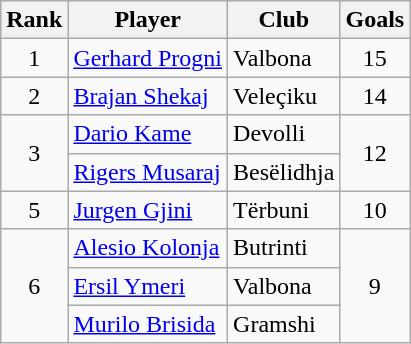<table class="wikitable" style="text-align:center">
<tr>
<th>Rank</th>
<th>Player</th>
<th>Club</th>
<th>Goals</th>
</tr>
<tr>
<td rowspan="1">1</td>
<td align="left"> <a href='#'>Gerhard Progni</a></td>
<td align="left">Valbona</td>
<td rowspan="1">15</td>
</tr>
<tr>
<td rowspan="1">2</td>
<td align="left"> <a href='#'>Brajan Shekaj</a></td>
<td align="left">Veleçiku</td>
<td rowspan="1">14</td>
</tr>
<tr>
<td rowspan="2">3</td>
<td align="left"> <a href='#'>Dario Kame</a></td>
<td align="left">Devolli</td>
<td rowspan="2">12</td>
</tr>
<tr>
<td align="left"> <a href='#'>Rigers Musaraj</a></td>
<td align="left">Besëlidhja</td>
</tr>
<tr>
<td rowspan="1">5</td>
<td align="left"> <a href='#'>Jurgen Gjini</a></td>
<td align="left">Tërbuni</td>
<td rowspan="1">10</td>
</tr>
<tr>
<td rowspan="3">6</td>
<td align="left"> <a href='#'>Alesio Kolonja</a></td>
<td align="left">Butrinti</td>
<td rowspan="3">9</td>
</tr>
<tr>
<td align="left"> <a href='#'>Ersil Ymeri</a></td>
<td align="left">Valbona</td>
</tr>
<tr>
<td align="left"> <a href='#'>Murilo Brisida</a></td>
<td align="left">Gramshi</td>
</tr>
</table>
